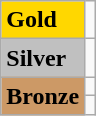<table class="wikitable">
<tr>
<td bgcolor="#ffd700"><strong>Gold</strong></td>
<td></td>
</tr>
<tr>
<td bgcolor="#c0c0c0"><strong>Silver</strong></td>
<td></td>
</tr>
<tr>
<td rowspan="2" bgcolor="#cc9966"><strong>Bronze</strong></td>
<td></td>
</tr>
<tr>
<td></td>
</tr>
</table>
